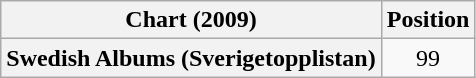<table class="wikitable plainrowheaders" style="text-align:center">
<tr>
<th scope="col">Chart (2009)</th>
<th scope="col">Position</th>
</tr>
<tr>
<th scope="row">Swedish Albums (Sverigetopplistan)</th>
<td>99</td>
</tr>
</table>
